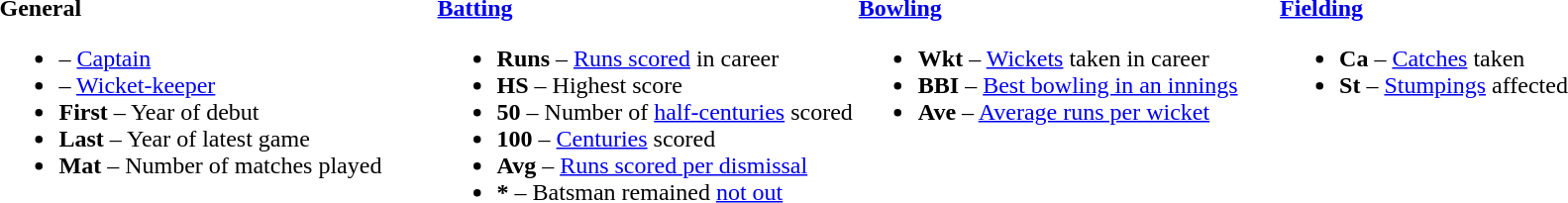<table>
<tr>
<td valign="top" style="width:26%"><br><strong>General</strong><ul><li> – <a href='#'>Captain</a></li><li> – <a href='#'>Wicket-keeper</a></li><li><strong>First</strong> – Year of debut</li><li><strong>Last</strong> – Year of latest game</li><li><strong>Mat</strong> – Number of matches played</li></ul></td>
<td valign="top" style="width:25%"><br><strong><a href='#'>Batting</a></strong><ul><li><strong>Runs</strong> – <a href='#'>Runs scored</a> in career</li><li><strong>HS</strong> – Highest score</li><li><strong>50</strong> – Number of <a href='#'>half-centuries</a> scored</li><li><strong>100</strong> – <a href='#'>Centuries</a> scored</li><li><strong>Avg</strong> – <a href='#'>Runs scored per dismissal</a></li><li><strong>*</strong> – Batsman remained <a href='#'>not out</a></li></ul></td>
<td valign="top" style="width:25%"><br><strong><a href='#'>Bowling</a></strong><ul><li><strong>Wkt</strong> – <a href='#'>Wickets</a> taken in career</li><li><strong>BBI</strong> – <a href='#'>Best bowling in an innings</a></li><li><strong>Ave</strong> – <a href='#'>Average runs per wicket</a></li></ul></td>
<td valign="top" style="width:24%"><br><strong><a href='#'>Fielding</a></strong><ul><li><strong>Ca</strong> – <a href='#'>Catches</a> taken</li><li><strong>St</strong> – <a href='#'>Stumpings</a> affected</li></ul></td>
</tr>
</table>
